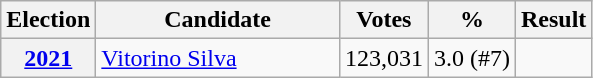<table class="wikitable" style="text-align:right;">
<tr>
<th>Election</th>
<th width="155px">Candidate</th>
<th>Votes</th>
<th>%</th>
<th>Result</th>
</tr>
<tr>
<th><a href='#'>2021</a></th>
<td align=left><a href='#'>Vitorino Silva</a></td>
<td>123,031</td>
<td>3.0 (#7)</td>
<td></td>
</tr>
</table>
